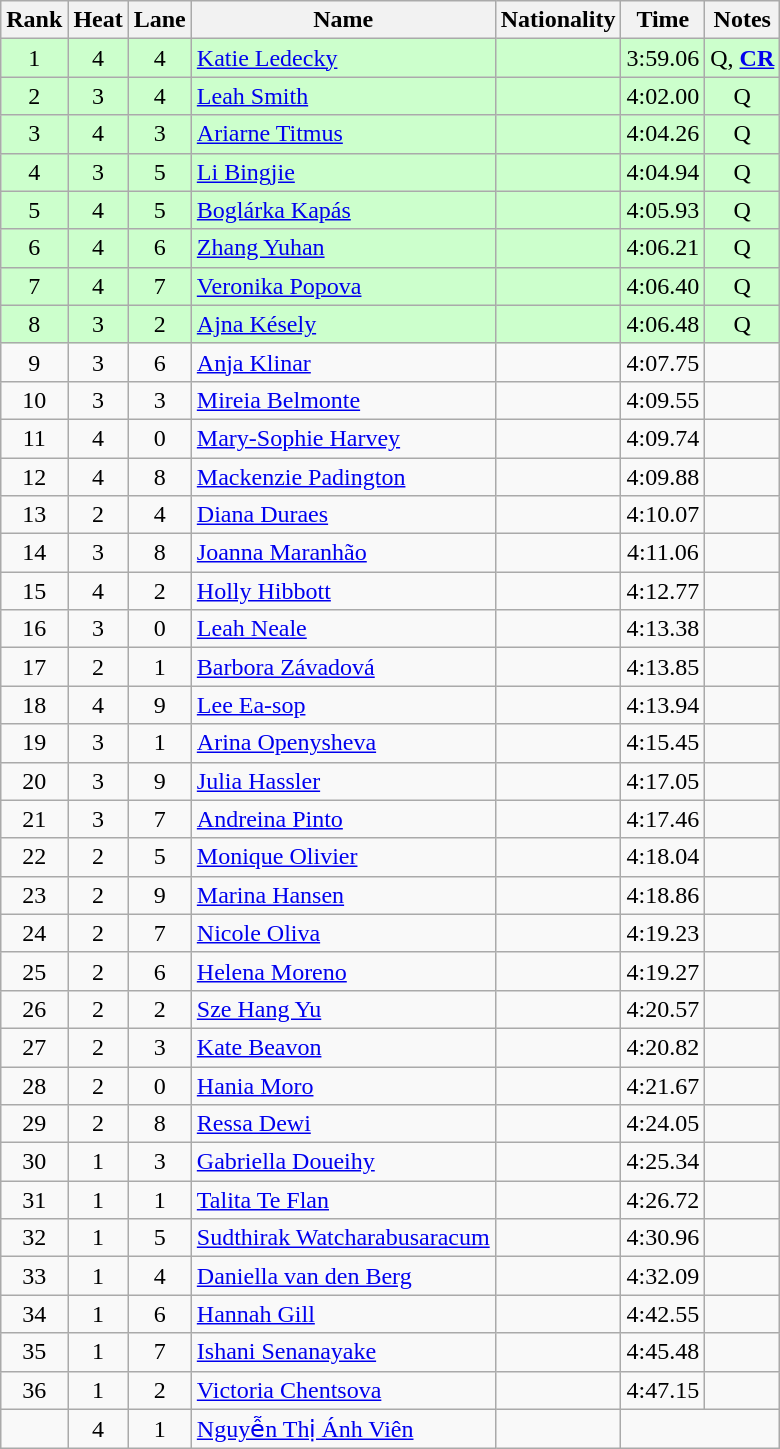<table class="wikitable sortable" style="text-align:center">
<tr>
<th>Rank</th>
<th>Heat</th>
<th>Lane</th>
<th>Name</th>
<th>Nationality</th>
<th>Time</th>
<th>Notes</th>
</tr>
<tr bgcolor=ccffcc>
<td>1</td>
<td>4</td>
<td>4</td>
<td align=left><a href='#'>Katie Ledecky</a></td>
<td align=left></td>
<td>3:59.06</td>
<td>Q, <strong><a href='#'>CR</a></strong></td>
</tr>
<tr bgcolor=ccffcc>
<td>2</td>
<td>3</td>
<td>4</td>
<td align=left><a href='#'>Leah Smith</a></td>
<td align=left></td>
<td>4:02.00</td>
<td>Q</td>
</tr>
<tr bgcolor=ccffcc>
<td>3</td>
<td>4</td>
<td>3</td>
<td align=left><a href='#'>Ariarne Titmus</a></td>
<td align=left></td>
<td>4:04.26</td>
<td>Q</td>
</tr>
<tr bgcolor=ccffcc>
<td>4</td>
<td>3</td>
<td>5</td>
<td align=left><a href='#'>Li Bingjie</a></td>
<td align=left></td>
<td>4:04.94</td>
<td>Q</td>
</tr>
<tr bgcolor=ccffcc>
<td>5</td>
<td>4</td>
<td>5</td>
<td align=left><a href='#'>Boglárka Kapás</a></td>
<td align=left></td>
<td>4:05.93</td>
<td>Q</td>
</tr>
<tr bgcolor=ccffcc>
<td>6</td>
<td>4</td>
<td>6</td>
<td align=left><a href='#'>Zhang Yuhan</a></td>
<td align=left></td>
<td>4:06.21</td>
<td>Q</td>
</tr>
<tr bgcolor=ccffcc>
<td>7</td>
<td>4</td>
<td>7</td>
<td align=left><a href='#'>Veronika Popova</a></td>
<td align=left></td>
<td>4:06.40</td>
<td>Q</td>
</tr>
<tr bgcolor=ccffcc>
<td>8</td>
<td>3</td>
<td>2</td>
<td align=left><a href='#'>Ajna Késely</a></td>
<td align=left></td>
<td>4:06.48</td>
<td>Q</td>
</tr>
<tr>
<td>9</td>
<td>3</td>
<td>6</td>
<td align=left><a href='#'>Anja Klinar</a></td>
<td align=left></td>
<td>4:07.75</td>
<td></td>
</tr>
<tr>
<td>10</td>
<td>3</td>
<td>3</td>
<td align=left><a href='#'>Mireia Belmonte</a></td>
<td align=left></td>
<td>4:09.55</td>
<td></td>
</tr>
<tr>
<td>11</td>
<td>4</td>
<td>0</td>
<td align=left><a href='#'>Mary-Sophie Harvey</a></td>
<td align=left></td>
<td>4:09.74</td>
<td></td>
</tr>
<tr>
<td>12</td>
<td>4</td>
<td>8</td>
<td align=left><a href='#'>Mackenzie Padington</a></td>
<td align=left></td>
<td>4:09.88</td>
<td></td>
</tr>
<tr>
<td>13</td>
<td>2</td>
<td>4</td>
<td align=left><a href='#'>Diana Duraes</a></td>
<td align=left></td>
<td>4:10.07</td>
<td></td>
</tr>
<tr>
<td>14</td>
<td>3</td>
<td>8</td>
<td align=left><a href='#'>Joanna Maranhão</a></td>
<td align=left></td>
<td>4:11.06</td>
<td></td>
</tr>
<tr>
<td>15</td>
<td>4</td>
<td>2</td>
<td align=left><a href='#'>Holly Hibbott</a></td>
<td align=left></td>
<td>4:12.77</td>
<td></td>
</tr>
<tr>
<td>16</td>
<td>3</td>
<td>0</td>
<td align=left><a href='#'>Leah Neale</a></td>
<td align=left></td>
<td>4:13.38</td>
<td></td>
</tr>
<tr>
<td>17</td>
<td>2</td>
<td>1</td>
<td align=left><a href='#'>Barbora Závadová</a></td>
<td align=left></td>
<td>4:13.85</td>
<td></td>
</tr>
<tr>
<td>18</td>
<td>4</td>
<td>9</td>
<td align=left><a href='#'>Lee Ea-sop</a></td>
<td align=left></td>
<td>4:13.94</td>
<td></td>
</tr>
<tr>
<td>19</td>
<td>3</td>
<td>1</td>
<td align=left><a href='#'>Arina Openysheva</a></td>
<td align=left></td>
<td>4:15.45</td>
<td></td>
</tr>
<tr>
<td>20</td>
<td>3</td>
<td>9</td>
<td align=left><a href='#'>Julia Hassler</a></td>
<td align=left></td>
<td>4:17.05</td>
<td></td>
</tr>
<tr>
<td>21</td>
<td>3</td>
<td>7</td>
<td align=left><a href='#'>Andreina Pinto</a></td>
<td align=left></td>
<td>4:17.46</td>
<td></td>
</tr>
<tr>
<td>22</td>
<td>2</td>
<td>5</td>
<td align=left><a href='#'>Monique Olivier</a></td>
<td align=left></td>
<td>4:18.04</td>
<td></td>
</tr>
<tr>
<td>23</td>
<td>2</td>
<td>9</td>
<td align=left><a href='#'>Marina Hansen</a></td>
<td align=left></td>
<td>4:18.86</td>
<td></td>
</tr>
<tr>
<td>24</td>
<td>2</td>
<td>7</td>
<td align=left><a href='#'>Nicole Oliva</a></td>
<td align=left></td>
<td>4:19.23</td>
<td></td>
</tr>
<tr>
<td>25</td>
<td>2</td>
<td>6</td>
<td align=left><a href='#'>Helena Moreno</a></td>
<td align=left></td>
<td>4:19.27</td>
<td></td>
</tr>
<tr>
<td>26</td>
<td>2</td>
<td>2</td>
<td align=left><a href='#'>Sze Hang Yu</a></td>
<td align=left></td>
<td>4:20.57</td>
<td></td>
</tr>
<tr>
<td>27</td>
<td>2</td>
<td>3</td>
<td align=left><a href='#'>Kate Beavon</a></td>
<td align=left></td>
<td>4:20.82</td>
<td></td>
</tr>
<tr>
<td>28</td>
<td>2</td>
<td>0</td>
<td align=left><a href='#'>Hania Moro</a></td>
<td align=left></td>
<td>4:21.67</td>
<td></td>
</tr>
<tr>
<td>29</td>
<td>2</td>
<td>8</td>
<td align=left><a href='#'>Ressa Dewi</a></td>
<td align=left></td>
<td>4:24.05</td>
<td></td>
</tr>
<tr>
<td>30</td>
<td>1</td>
<td>3</td>
<td align=left><a href='#'>Gabriella Doueihy</a></td>
<td align=left></td>
<td>4:25.34</td>
<td></td>
</tr>
<tr>
<td>31</td>
<td>1</td>
<td>1</td>
<td align=left><a href='#'>Talita Te Flan</a></td>
<td align=left></td>
<td>4:26.72</td>
<td></td>
</tr>
<tr>
<td>32</td>
<td>1</td>
<td>5</td>
<td align=left><a href='#'>Sudthirak Watcharabusaracum</a></td>
<td align=left></td>
<td>4:30.96</td>
<td></td>
</tr>
<tr>
<td>33</td>
<td>1</td>
<td>4</td>
<td align=left><a href='#'>Daniella van den Berg</a></td>
<td align=left></td>
<td>4:32.09</td>
<td></td>
</tr>
<tr>
<td>34</td>
<td>1</td>
<td>6</td>
<td align=left><a href='#'>Hannah Gill</a></td>
<td align=left></td>
<td>4:42.55</td>
<td></td>
</tr>
<tr>
<td>35</td>
<td>1</td>
<td>7</td>
<td align=left><a href='#'>Ishani Senanayake</a></td>
<td align=left></td>
<td>4:45.48</td>
<td></td>
</tr>
<tr>
<td>36</td>
<td>1</td>
<td>2</td>
<td align=left><a href='#'>Victoria Chentsova</a></td>
<td align=left></td>
<td>4:47.15</td>
<td></td>
</tr>
<tr>
<td></td>
<td>4</td>
<td>1</td>
<td align=left><a href='#'>Nguyễn Thị Ánh Viên</a></td>
<td align=left></td>
<td colspan=2></td>
</tr>
</table>
